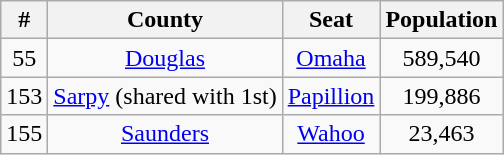<table class="wikitable sortable" style="text-align:center;">
<tr>
<th>#</th>
<th>County</th>
<th>Seat</th>
<th>Population</th>
</tr>
<tr>
<td>55</td>
<td><a href='#'>Douglas</a></td>
<td><a href='#'>Omaha</a></td>
<td>589,540</td>
</tr>
<tr>
<td>153</td>
<td><a href='#'>Sarpy</a> (shared with 1st)</td>
<td><a href='#'>Papillion</a></td>
<td>199,886</td>
</tr>
<tr>
<td>155</td>
<td><a href='#'>Saunders</a></td>
<td><a href='#'>Wahoo</a></td>
<td>23,463</td>
</tr>
</table>
